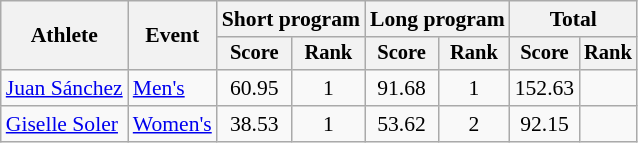<table class="wikitable" style="font-size:90%;text-align:center">
<tr>
<th rowspan=2>Athlete</th>
<th rowspan=2>Event</th>
<th colspan=2>Short program</th>
<th colspan=2>Long program</th>
<th colspan=2>Total</th>
</tr>
<tr style=font-size:95%>
<th>Score</th>
<th>Rank</th>
<th>Score</th>
<th>Rank</th>
<th>Score</th>
<th>Rank</th>
</tr>
<tr>
<td style="text-align:left"><a href='#'>Juan Sánchez</a></td>
<td style="text-align:left"><a href='#'>Men's</a></td>
<td>60.95</td>
<td>1</td>
<td>91.68</td>
<td>1</td>
<td>152.63</td>
<td></td>
</tr>
<tr>
<td style="text-align:left"><a href='#'>Giselle Soler</a></td>
<td style="text-align:left"><a href='#'>Women's</a></td>
<td>38.53</td>
<td>1</td>
<td>53.62</td>
<td>2</td>
<td>92.15</td>
<td></td>
</tr>
</table>
